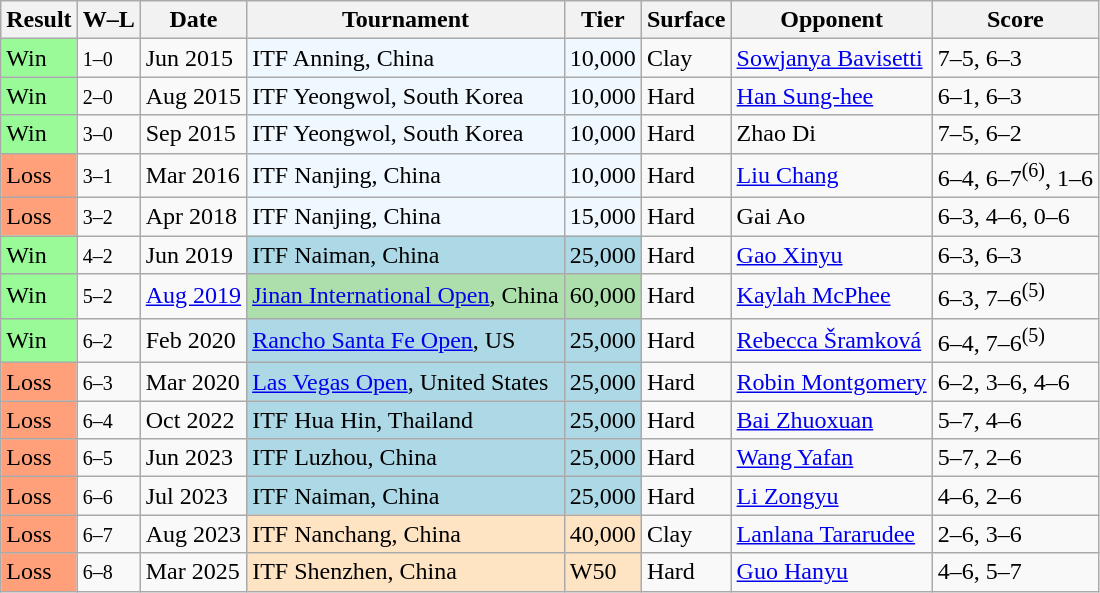<table class="sortable wikitable">
<tr>
<th>Result</th>
<th class="unsortable">W–L</th>
<th>Date</th>
<th>Tournament</th>
<th>Tier</th>
<th>Surface</th>
<th>Opponent</th>
<th class="unsortable">Score</th>
</tr>
<tr>
<td style="background:#98fb98;">Win</td>
<td><small>1–0</small></td>
<td>Jun 2015</td>
<td style="background:#f0f8ff;">ITF Anning, China</td>
<td style="background:#f0f8ff;">10,000</td>
<td>Clay</td>
<td> <a href='#'>Sowjanya Bavisetti</a></td>
<td>7–5, 6–3</td>
</tr>
<tr>
<td style="background:#98fb98;">Win</td>
<td><small>2–0</small></td>
<td>Aug 2015</td>
<td style="background:#f0f8ff;">ITF Yeongwol, South Korea</td>
<td style="background:#f0f8ff;">10,000</td>
<td>Hard</td>
<td> <a href='#'>Han Sung-hee</a></td>
<td>6–1, 6–3</td>
</tr>
<tr>
<td style="background:#98fb98;">Win</td>
<td><small>3–0</small></td>
<td>Sep 2015</td>
<td style="background:#f0f8ff;">ITF Yeongwol, South Korea</td>
<td style="background:#f0f8ff;">10,000</td>
<td>Hard</td>
<td> Zhao Di</td>
<td>7–5, 6–2</td>
</tr>
<tr>
<td style="background:#ffa07a;">Loss</td>
<td><small>3–1</small></td>
<td>Mar 2016</td>
<td style="background:#f0f8ff;">ITF Nanjing, China</td>
<td style="background:#f0f8ff;">10,000</td>
<td>Hard</td>
<td> <a href='#'>Liu Chang</a></td>
<td>6–4, 6–7<sup>(6)</sup>, 1–6</td>
</tr>
<tr>
<td style="background:#ffa07a;">Loss</td>
<td><small>3–2</small></td>
<td>Apr 2018</td>
<td style="background:#f0f8ff;">ITF Nanjing, China</td>
<td style="background:#f0f8ff;">15,000</td>
<td>Hard</td>
<td> Gai Ao</td>
<td>6–3, 4–6, 0–6</td>
</tr>
<tr>
<td style="background:#98fb98;">Win</td>
<td><small>4–2</small></td>
<td>Jun 2019</td>
<td style="background:lightblue;">ITF Naiman, China</td>
<td style="background:lightblue;">25,000</td>
<td>Hard</td>
<td> <a href='#'>Gao Xinyu</a></td>
<td>6–3, 6–3</td>
</tr>
<tr>
<td style="background:#98fb98;">Win</td>
<td><small>5–2</small></td>
<td><a href='#'>Aug 2019</a></td>
<td style="background:#addfad;"><a href='#'>Jinan International Open</a>, China</td>
<td style="background:#addfad;">60,000</td>
<td>Hard</td>
<td> <a href='#'>Kaylah McPhee</a></td>
<td>6–3, 7–6<sup>(5)</sup></td>
</tr>
<tr>
<td style="background:#98fb98;">Win</td>
<td><small>6–2</small></td>
<td>Feb 2020</td>
<td style="background:lightblue;"><a href='#'>Rancho Santa Fe Open</a>, US</td>
<td style="background:lightblue;">25,000</td>
<td>Hard</td>
<td> <a href='#'>Rebecca Šramková</a></td>
<td>6–4, 7–6<sup>(5)</sup></td>
</tr>
<tr>
<td style="background:#ffa07a;">Loss</td>
<td><small>6–3</small></td>
<td>Mar 2020</td>
<td style="background:lightblue;"><a href='#'>Las Vegas Open</a>, United States</td>
<td style="background:lightblue;">25,000</td>
<td>Hard</td>
<td> <a href='#'>Robin Montgomery</a></td>
<td>6–2, 3–6, 4–6</td>
</tr>
<tr>
<td style="background:#ffa07a;">Loss</td>
<td><small>6–4</small></td>
<td>Oct 2022</td>
<td style="background:lightblue;">ITF Hua Hin, Thailand</td>
<td style="background:lightblue;">25,000</td>
<td>Hard</td>
<td> <a href='#'>Bai Zhuoxuan</a></td>
<td>5–7, 4–6</td>
</tr>
<tr>
<td style="background:#ffa07a;">Loss</td>
<td><small>6–5</small></td>
<td>Jun 2023</td>
<td style="background:lightblue;">ITF Luzhou, China</td>
<td style="background:lightblue;">25,000</td>
<td>Hard</td>
<td> <a href='#'>Wang Yafan</a></td>
<td>5–7, 2–6</td>
</tr>
<tr>
<td style="background:#ffa07a;">Loss</td>
<td><small>6–6</small></td>
<td>Jul 2023</td>
<td style="background:lightblue;">ITF Naiman, China</td>
<td style="background:lightblue;">25,000</td>
<td>Hard</td>
<td> <a href='#'>Li Zongyu</a></td>
<td>4–6, 2–6</td>
</tr>
<tr>
<td style="background:#ffa07a;">Loss</td>
<td><small>6–7</small></td>
<td>Aug 2023</td>
<td style="background:#ffe4c4;">ITF Nanchang, China</td>
<td style="background:#ffe4c4;">40,000</td>
<td>Clay</td>
<td> <a href='#'>Lanlana Tararudee</a></td>
<td>2–6, 3–6</td>
</tr>
<tr>
<td style="background:#ffa07a;">Loss</td>
<td><small>6–8</small></td>
<td>Mar 2025</td>
<td style="background:#ffe4c4;">ITF Shenzhen, China</td>
<td style="background:#ffe4c4;">W50</td>
<td>Hard</td>
<td> <a href='#'>Guo Hanyu</a></td>
<td>4–6, 5–7</td>
</tr>
</table>
